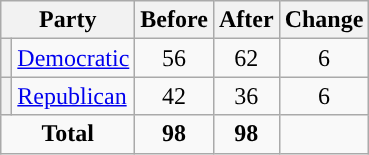<table class="wikitable" style="text-align:center;">
<tr>
<th colspan="2">Party</th>
<th>Before</th>
<th>After</th>
<th>Change</th>
</tr>
<tr>
<th style="background-color:"></th>
<td style="text-align:left;"><a href='#'>Democratic</a></td>
<td>56</td>
<td>62</td>
<td> 6</td>
</tr>
<tr>
<th style="background-color:"></th>
<td style="text-align:left;"><a href='#'>Republican</a></td>
<td>42</td>
<td>36</td>
<td> 6</td>
</tr>
<tr>
<td colspan="2"><strong>Total</strong></td>
<td><strong>98</strong></td>
<td><strong>98</strong></td>
<td></td>
</tr>
</table>
